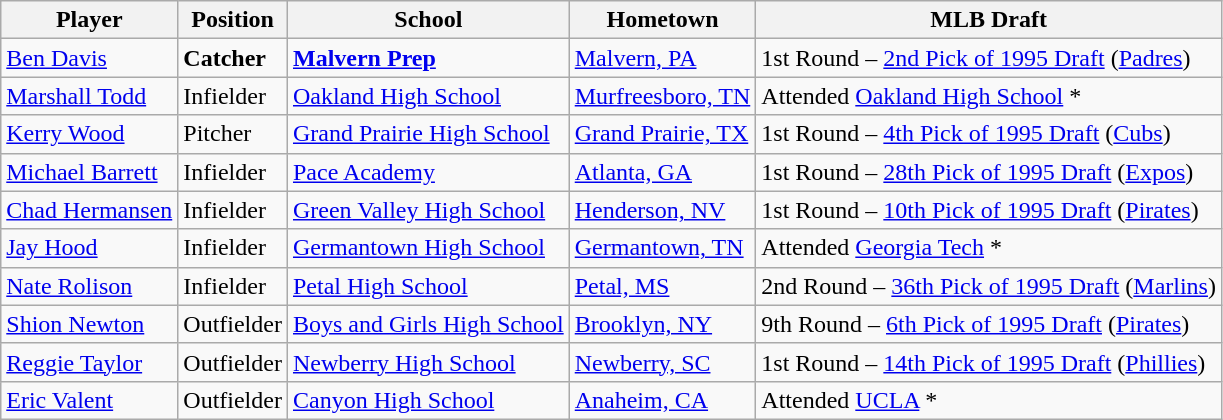<table class="wikitable">
<tr>
<th>Player</th>
<th>Position</th>
<th>School</th>
<th>Hometown</th>
<th>MLB Draft</th>
</tr>
<tr>
<td><a href='#'>Ben Davis</a></td>
<td><strong>Catcher</strong></td>
<td><strong><a href='#'>Malvern Prep</a></strong></td>
<td><a href='#'>Malvern, PA</a></td>
<td>1st Round – <a href='#'>2nd Pick of 1995 Draft</a> (<a href='#'>Padres</a>)</td>
</tr>
<tr>
<td><a href='#'>Marshall Todd</a></td>
<td>Infielder</td>
<td><a href='#'>Oakland High School</a></td>
<td><a href='#'>Murfreesboro, TN</a></td>
<td>Attended <a href='#'>Oakland High School</a> *</td>
</tr>
<tr>
<td><a href='#'>Kerry Wood</a></td>
<td>Pitcher</td>
<td><a href='#'>Grand Prairie High School</a></td>
<td><a href='#'>Grand Prairie, TX</a></td>
<td>1st Round – <a href='#'>4th Pick of 1995 Draft</a> (<a href='#'>Cubs</a>)</td>
</tr>
<tr>
<td><a href='#'>Michael Barrett</a></td>
<td>Infielder</td>
<td><a href='#'>Pace Academy</a></td>
<td><a href='#'>Atlanta, GA</a></td>
<td>1st Round – <a href='#'>28th Pick of 1995 Draft</a> (<a href='#'>Expos</a>)</td>
</tr>
<tr>
<td><a href='#'>Chad Hermansen</a></td>
<td>Infielder</td>
<td><a href='#'>Green Valley High School</a></td>
<td><a href='#'>Henderson, NV</a></td>
<td>1st Round – <a href='#'>10th Pick of 1995 Draft</a> (<a href='#'>Pirates</a>)</td>
</tr>
<tr>
<td><a href='#'>Jay Hood</a></td>
<td>Infielder</td>
<td><a href='#'>Germantown High School</a></td>
<td><a href='#'>Germantown, TN</a></td>
<td>Attended <a href='#'>Georgia Tech</a> *</td>
</tr>
<tr>
<td><a href='#'>Nate Rolison</a></td>
<td>Infielder</td>
<td><a href='#'>Petal High School</a></td>
<td><a href='#'>Petal, MS</a></td>
<td>2nd Round – <a href='#'>36th Pick of 1995 Draft</a> (<a href='#'>Marlins</a>)</td>
</tr>
<tr>
<td><a href='#'>Shion Newton</a></td>
<td>Outfielder</td>
<td><a href='#'>Boys and Girls High School</a></td>
<td><a href='#'>Brooklyn, NY</a></td>
<td>9th Round – <a href='#'>6th Pick of 1995 Draft</a> (<a href='#'>Pirates</a>)</td>
</tr>
<tr>
<td><a href='#'>Reggie Taylor</a></td>
<td>Outfielder</td>
<td><a href='#'>Newberry High School</a></td>
<td><a href='#'>Newberry, SC</a></td>
<td>1st Round – <a href='#'>14th Pick of 1995 Draft</a> (<a href='#'>Phillies</a>)</td>
</tr>
<tr>
<td><a href='#'>Eric Valent</a></td>
<td>Outfielder</td>
<td><a href='#'>Canyon High School</a></td>
<td><a href='#'>Anaheim, CA</a></td>
<td>Attended <a href='#'>UCLA</a> *</td>
</tr>
</table>
